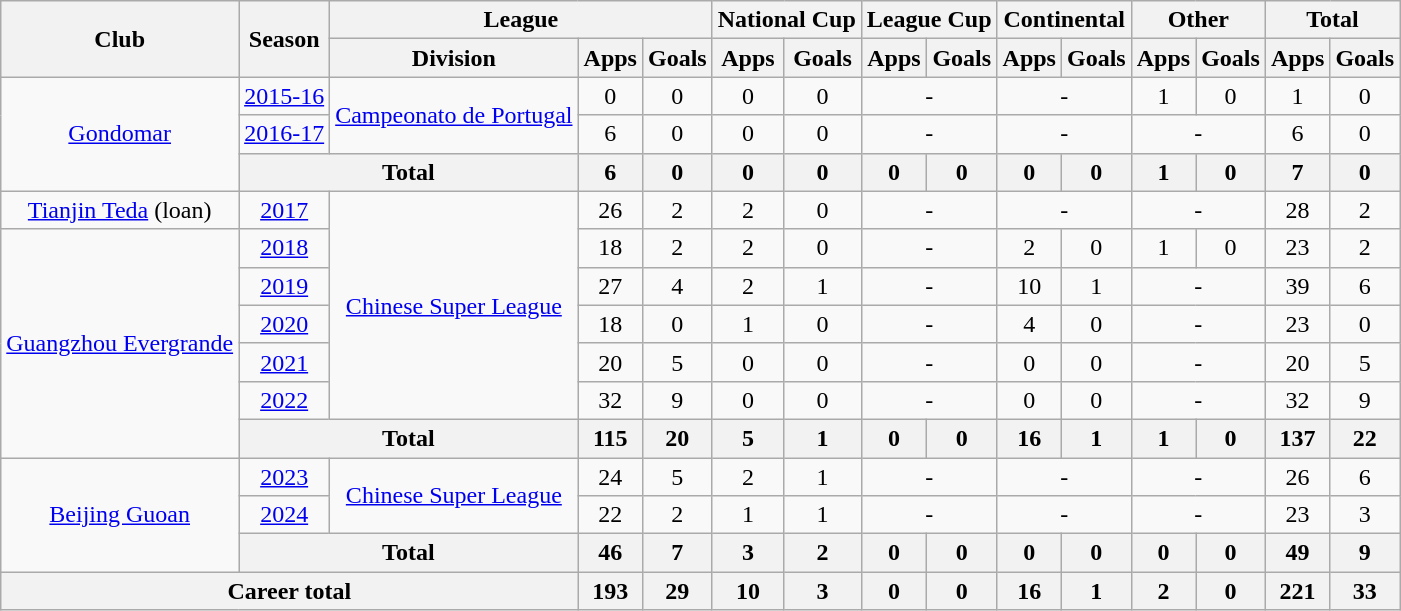<table class="wikitable" style="text-align: center">
<tr>
<th rowspan="2">Club</th>
<th rowspan="2">Season</th>
<th colspan="3">League</th>
<th colspan="2">National Cup</th>
<th colspan="2">League Cup</th>
<th colspan="2">Continental</th>
<th colspan="2">Other</th>
<th colspan="2">Total</th>
</tr>
<tr>
<th>Division</th>
<th>Apps</th>
<th>Goals</th>
<th>Apps</th>
<th>Goals</th>
<th>Apps</th>
<th>Goals</th>
<th>Apps</th>
<th>Goals</th>
<th>Apps</th>
<th>Goals</th>
<th>Apps</th>
<th>Goals</th>
</tr>
<tr>
<td rowspan="3"><a href='#'>Gondomar</a></td>
<td><a href='#'>2015-16</a></td>
<td rowspan="2"><a href='#'>Campeonato de Portugal</a></td>
<td>0</td>
<td>0</td>
<td>0</td>
<td>0</td>
<td colspan="2">-</td>
<td colspan="2">-</td>
<td>1</td>
<td>0</td>
<td>1</td>
<td>0</td>
</tr>
<tr>
<td><a href='#'>2016-17</a></td>
<td>6</td>
<td>0</td>
<td>0</td>
<td>0</td>
<td colspan="2">-</td>
<td colspan="2">-</td>
<td colspan="2">-</td>
<td>6</td>
<td>0</td>
</tr>
<tr>
<th colspan="2"><strong>Total</strong></th>
<th>6</th>
<th>0</th>
<th>0</th>
<th>0</th>
<th>0</th>
<th>0</th>
<th>0</th>
<th>0</th>
<th>1</th>
<th>0</th>
<th>7</th>
<th>0</th>
</tr>
<tr>
<td><a href='#'>Tianjin Teda</a> (loan)</td>
<td><a href='#'>2017</a></td>
<td rowspan=6><a href='#'>Chinese Super League</a></td>
<td>26</td>
<td>2</td>
<td>2</td>
<td>0</td>
<td colspan="2">-</td>
<td colspan="2">-</td>
<td colspan="2">-</td>
<td>28</td>
<td>2</td>
</tr>
<tr>
<td rowspan=6><a href='#'>Guangzhou Evergrande</a></td>
<td><a href='#'>2018</a></td>
<td>18</td>
<td>2</td>
<td>2</td>
<td>0</td>
<td colspan=2>-</td>
<td>2</td>
<td>0</td>
<td>1</td>
<td>0</td>
<td>23</td>
<td>2</td>
</tr>
<tr>
<td><a href='#'>2019</a></td>
<td>27</td>
<td>4</td>
<td>2</td>
<td>1</td>
<td colspan=2>-</td>
<td>10</td>
<td>1</td>
<td colspan="2">-</td>
<td>39</td>
<td>6</td>
</tr>
<tr>
<td><a href='#'>2020</a></td>
<td>18</td>
<td>0</td>
<td>1</td>
<td>0</td>
<td colspan=2>-</td>
<td>4</td>
<td>0</td>
<td colspan="2">-</td>
<td>23</td>
<td>0</td>
</tr>
<tr>
<td><a href='#'>2021</a></td>
<td>20</td>
<td>5</td>
<td>0</td>
<td>0</td>
<td colspan=2>-</td>
<td>0</td>
<td>0</td>
<td colspan="2">-</td>
<td>20</td>
<td>5</td>
</tr>
<tr>
<td><a href='#'>2022</a></td>
<td>32</td>
<td>9</td>
<td>0</td>
<td>0</td>
<td colspan=2>-</td>
<td>0</td>
<td>0</td>
<td colspan="2">-</td>
<td>32</td>
<td>9</td>
</tr>
<tr>
<th colspan="2"><strong>Total</strong></th>
<th>115</th>
<th>20</th>
<th>5</th>
<th>1</th>
<th>0</th>
<th>0</th>
<th>16</th>
<th>1</th>
<th>1</th>
<th>0</th>
<th>137</th>
<th>22</th>
</tr>
<tr>
<td rowspan=3><a href='#'>Beijing Guoan</a></td>
<td><a href='#'>2023</a></td>
<td rowspan=2><a href='#'>Chinese Super League</a></td>
<td>24</td>
<td>5</td>
<td>2</td>
<td>1</td>
<td colspan="2">-</td>
<td colspan="2">-</td>
<td colspan="2">-</td>
<td>26</td>
<td>6</td>
</tr>
<tr>
<td><a href='#'>2024</a></td>
<td>22</td>
<td>2</td>
<td>1</td>
<td>1</td>
<td colspan=2>-</td>
<td colspan="2">-</td>
<td colspan="2">-</td>
<td>23</td>
<td>3</td>
</tr>
<tr>
<th colspan="2"><strong>Total</strong></th>
<th>46</th>
<th>7</th>
<th>3</th>
<th>2</th>
<th>0</th>
<th>0</th>
<th>0</th>
<th>0</th>
<th>0</th>
<th>0</th>
<th>49</th>
<th>9</th>
</tr>
<tr>
<th colspan=3>Career total</th>
<th>193</th>
<th>29</th>
<th>10</th>
<th>3</th>
<th>0</th>
<th>0</th>
<th>16</th>
<th>1</th>
<th>2</th>
<th>0</th>
<th>221</th>
<th>33</th>
</tr>
</table>
